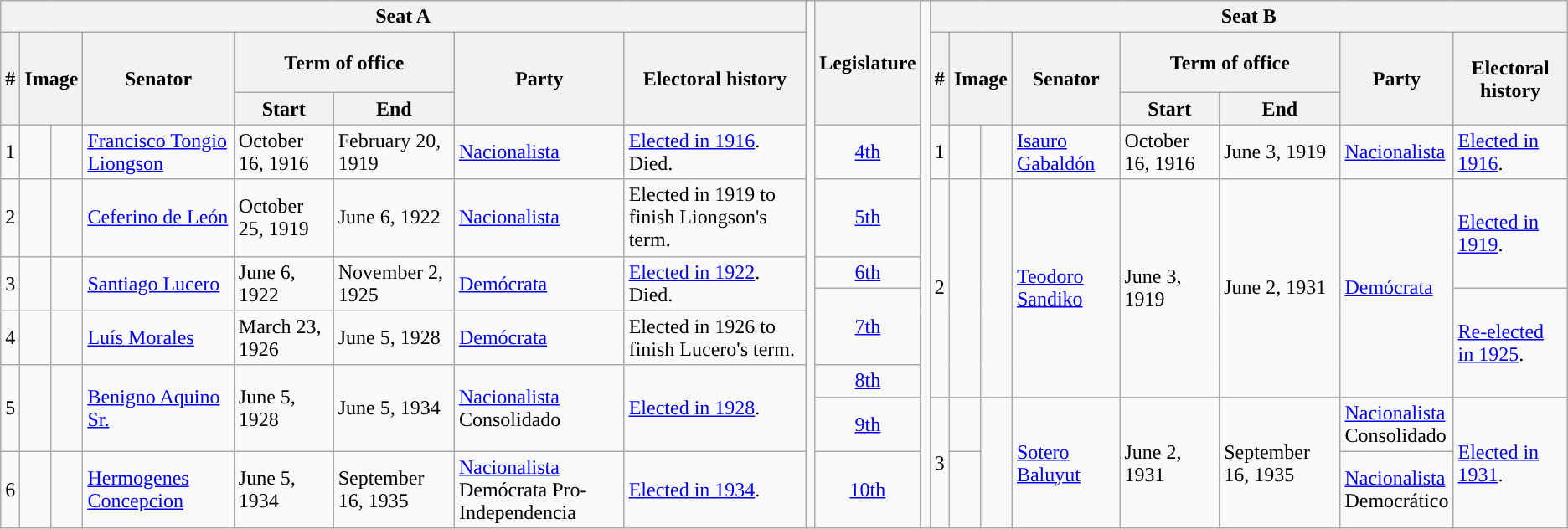<table class="wikitable">
<tr>
<th colspan="8">Seat A</th>
<td rowspan="99"></td>
<th rowspan="3">Legislature</th>
<td rowspan="99"></td>
<th colspan="8">Seat B</th>
</tr>
<tr style="height:3em">
<th rowspan="2">#</th>
<th rowspan="2" colspan="2">Image</th>
<th rowspan="2">Senator</th>
<th colspan="2">Term of office</th>
<th rowspan="2">Party</th>
<th rowspan="2">Electoral history</th>
<th rowspan="2">#</th>
<th rowspan="2" colspan="2">Image</th>
<th rowspan="2">Senator</th>
<th colspan="2">Term of office</th>
<th rowspan="2">Party</th>
<th rowspan="2">Electoral history</th>
</tr>
<tr>
<th>Start</th>
<th>End</th>
<th>Start</th>
<th>End</th>
</tr>
<tr>
<td style="text-align:center;">1</td>
<td style="background:"></td>
<td></td>
<td><a href='#'>Francisco Tongio Liongson</a></td>
<td>October 16, 1916</td>
<td>February 20, 1919</td>
<td><a href='#'>Nacionalista</a></td>
<td><a href='#'>Elected in 1916</a>.<br>Died.</td>
<td style="text-align:center;"><a href='#'>4th</a></td>
<td style="text-align:center;">1</td>
<td style="background:"></td>
<td></td>
<td><a href='#'>Isauro Gabaldón</a></td>
<td>October 16, 1916</td>
<td>June 3, 1919</td>
<td><a href='#'>Nacionalista</a></td>
<td><a href='#'>Elected in 1916</a>.</td>
</tr>
<tr>
<td style="text-align:center;">2</td>
<td style="background:"></td>
<td></td>
<td><a href='#'>Ceferino de León</a></td>
<td>October 25, 1919</td>
<td>June 6, 1922</td>
<td><a href='#'>Nacionalista</a></td>
<td>Elected in 1919 to finish Liongson's term.</td>
<td style="text-align:center;"><a href='#'>5th</a></td>
<td rowspan="5" style="text-align:center;">2</td>
<td rowspan="5" style="background:"></td>
<td rowspan="5"></td>
<td rowspan="5"><a href='#'>Teodoro Sandiko</a></td>
<td rowspan="5">June 3, 1919</td>
<td rowspan="5">June 2, 1931</td>
<td rowspan="5"><a href='#'>Demócrata</a></td>
<td rowspan="2"><a href='#'>Elected in 1919</a>.</td>
</tr>
<tr>
<td rowspan="2" style="text-align:center;">3</td>
<td rowspan="2" style="background:"></td>
<td rowspan="2"></td>
<td rowspan="2"><a href='#'>Santiago Lucero</a></td>
<td rowspan="2">June 6, 1922</td>
<td rowspan="2">November 2, 1925</td>
<td rowspan="2"><a href='#'>Demócrata</a></td>
<td rowspan="2"><a href='#'>Elected in 1922</a>.<br>Died.</td>
<td style="text-align:center;"><a href='#'>6th</a></td>
</tr>
<tr>
<td rowspan="2" style="text-align:center;"><a href='#'>7th</a></td>
<td rowspan="3"><a href='#'>Re-elected in 1925</a>.</td>
</tr>
<tr>
<td style="text-align:center;">4</td>
<td style="background:"></td>
<td></td>
<td><a href='#'>Luís Morales</a></td>
<td>March 23, 1926</td>
<td>June 5, 1928</td>
<td><a href='#'>Demócrata</a></td>
<td>Elected in 1926 to finish Lucero's term.</td>
</tr>
<tr>
<td rowspan="2" style="text-align:center;">5</td>
<td rowspan="2" style="background:"></td>
<td rowspan="2"></td>
<td rowspan="2"><a href='#'>Benigno Aquino Sr.</a></td>
<td rowspan="2">June 5, 1928</td>
<td rowspan="2">June 5, 1934</td>
<td rowspan="2"><a href='#'>Nacionalista</a><br>Consolidado</td>
<td rowspan="2"><a href='#'>Elected in 1928</a>.</td>
<td style="text-align:center;"><a href='#'>8th</a></td>
</tr>
<tr>
<td style="text-align:center;"><a href='#'>9th</a></td>
<td rowspan="2" style="text-align:center;">3</td>
<td style="background:"></td>
<td rowspan="2"></td>
<td rowspan="2"><a href='#'>Sotero Baluyut</a></td>
<td rowspan="2">June 2, 1931</td>
<td rowspan="2">September 16, 1935</td>
<td><a href='#'>Nacionalista</a><br>Consolidado</td>
<td rowspan="2"><a href='#'>Elected in 1931</a>.</td>
</tr>
<tr>
<td style="text-align:center;">6</td>
<td style="background:"></td>
<td></td>
<td><a href='#'>Hermogenes Concepcion</a></td>
<td>June 5, 1934</td>
<td>September 16, 1935</td>
<td><a href='#'>Nacionalista</a><br>Demócrata Pro-Independencia</td>
<td><a href='#'>Elected in 1934</a>.</td>
<td style="text-align:center;"><a href='#'>10th</a></td>
<td style="background:"></td>
<td><a href='#'>Nacionalista</a><br>Democrático</td>
</tr>
</table>
